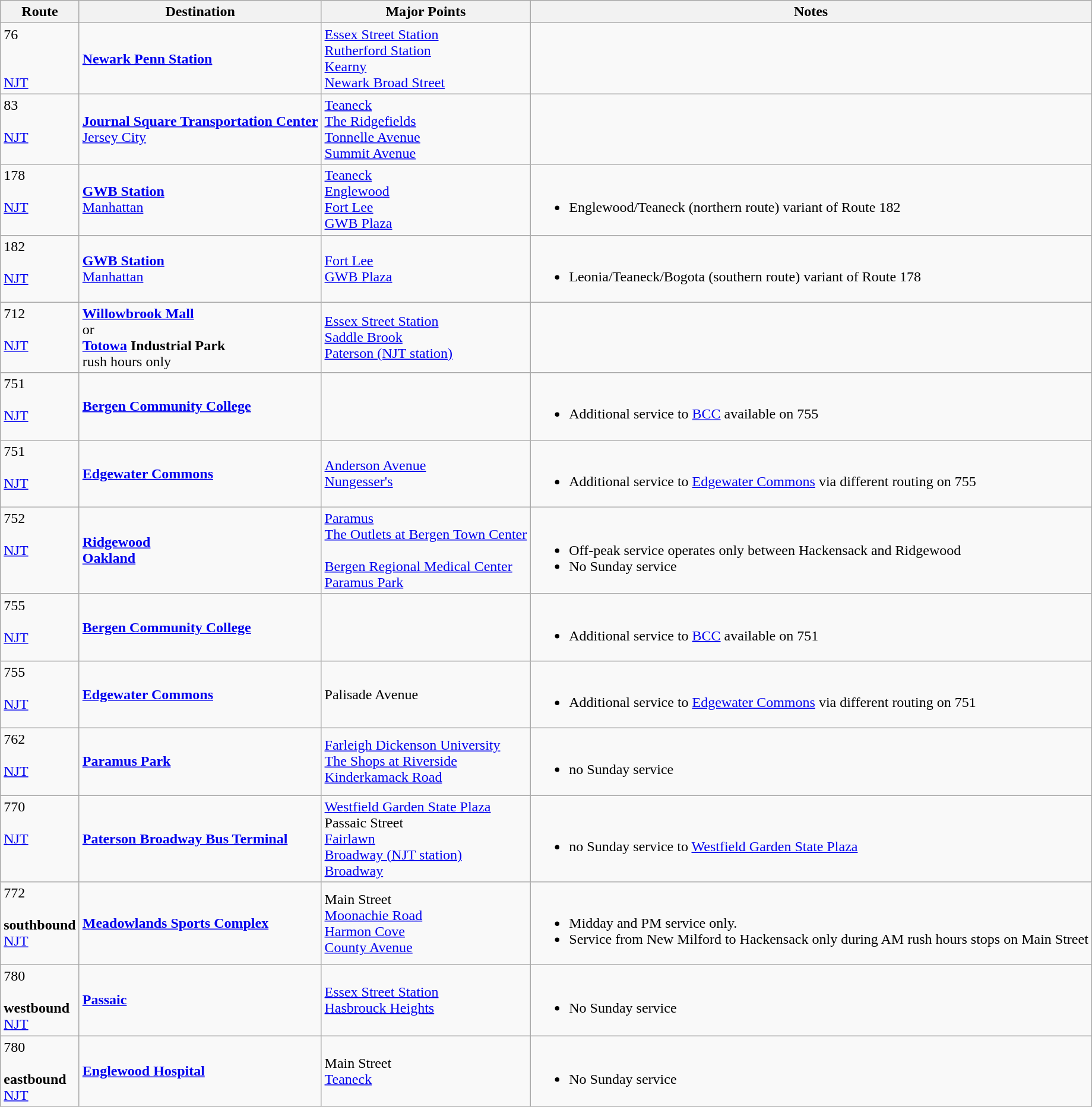<table class=wikitable>
<tr>
<th>Route</th>
<th colspan=1>Destination</th>
<th>Major Points</th>
<th>Notes</th>
</tr>
<tr>
<td valign=top><div>76</div><br><br><a href='#'>NJT</a></td>
<td><strong><a href='#'>Newark Penn Station</a></strong></td>
<td><a href='#'>Essex Street Station</a><br><a href='#'>Rutherford Station</a><br><a href='#'>Kearny</a><br><a href='#'>Newark Broad Street</a></td>
<td></td>
</tr>
<tr>
<td valign=top><div>83<br></div><br><a href='#'>NJT</a></td>
<td><strong><a href='#'>Journal Square Transportation Center</a></strong><br><a href='#'>Jersey City</a></td>
<td><a href='#'>Teaneck</a><br><a href='#'>The Ridgefields</a><br><a href='#'>Tonnelle Avenue</a><br><a href='#'>Summit Avenue</a></td>
<td></td>
</tr>
<tr>
<td valign=top><div>178<br></div><br><a href='#'>NJT</a></td>
<td><strong><a href='#'>GWB Station</a></strong><br><a href='#'>Manhattan</a></td>
<td><a href='#'>Teaneck</a><br><a href='#'>Englewood</a><br><a href='#'>Fort Lee</a><br><a href='#'>GWB Plaza</a></td>
<td><br><ul><li>Englewood/Teaneck (northern route) variant of Route 182</li></ul></td>
</tr>
<tr>
<td valign=top><div>182<br></div><br><a href='#'>NJT</a></td>
<td><strong><a href='#'>GWB Station</a></strong><br><a href='#'>Manhattan</a></td>
<td><a href='#'>Fort Lee</a><br><a href='#'>GWB Plaza</a></td>
<td><br><ul><li>Leonia/Teaneck/Bogota (southern route) variant of Route 178</li></ul></td>
</tr>
<tr>
<td valign=top><div>712</div><br><a href='#'>NJT</a></td>
<td><strong><a href='#'>Willowbrook Mall</a> </strong><br>or<br><strong><a href='#'>Totowa</a> Industrial Park</strong><br>rush hours only</td>
<td><a href='#'>Essex Street Station</a><br><a href='#'>Saddle Brook</a><br><a href='#'>Paterson (NJT station)</a></td>
<td></td>
</tr>
<tr>
<td valign=top><div>751</div><br><a href='#'>NJT</a></td>
<td><strong><a href='#'>Bergen Community College</a></strong></td>
<td></td>
<td><br><ul><li>Additional service to <a href='#'>BCC</a> available on 755</li></ul></td>
</tr>
<tr>
<td valign=top><div>751</div><br><a href='#'>NJT</a></td>
<td><strong><a href='#'>Edgewater Commons</a></strong></td>
<td><a href='#'>Anderson Avenue</a><br><a href='#'>Nungesser's</a></td>
<td><br><ul><li>Additional service to <a href='#'>Edgewater Commons</a> via different routing on 755</li></ul></td>
</tr>
<tr>
<td valign=top><div>752</div><br><a href='#'>NJT</a></td>
<td><strong><a href='#'>Ridgewood</a></strong><br><strong><a href='#'>Oakland</a></strong></td>
<td><a href='#'>Paramus</a><br><a href='#'>The Outlets at Bergen Town Center</a><br><br><a href='#'>Bergen Regional Medical Center</a><br>
<a href='#'>Paramus Park</a></td>
<td><br><ul><li>Off-peak service operates only between Hackensack and Ridgewood</li><li>No Sunday service</li></ul></td>
</tr>
<tr>
<td valign=top><div>755</div><br><a href='#'>NJT</a></td>
<td><strong><a href='#'>Bergen Community College</a></strong></td>
<td></td>
<td><br><ul><li>Additional service to <a href='#'>BCC</a> available on 751</li></ul></td>
</tr>
<tr>
<td valign=top><div>755</div><br><a href='#'>NJT</a></td>
<td><strong><a href='#'>Edgewater Commons</a></strong></td>
<td>Palisade Avenue</td>
<td><br><ul><li>Additional service to <a href='#'>Edgewater Commons</a> via different routing on 751</li></ul></td>
</tr>
<tr>
<td valign=top><div>762</div><br><a href='#'>NJT</a></td>
<td><strong><a href='#'>Paramus Park</a></strong></td>
<td><a href='#'>Farleigh Dickenson University</a><br><a href='#'>The Shops at Riverside</a><br><a href='#'>Kinderkamack Road</a></td>
<td><br><ul><li>no Sunday service</li></ul></td>
</tr>
<tr>
<td valign=top><div>770</div><br><a href='#'>NJT</a></td>
<td><strong><a href='#'>Paterson Broadway Bus Terminal</a></strong></td>
<td><a href='#'>Westfield Garden State Plaza</a><br>Passaic Street<br><a href='#'>Fairlawn</a><br><a href='#'>Broadway (NJT station)</a><br><a href='#'>Broadway</a></td>
<td><br><ul><li>no Sunday service to <a href='#'>Westfield Garden State Plaza</a></li></ul></td>
</tr>
<tr>
<td valign=top><div>772</div><br><strong>southbound</strong><br><a href='#'>NJT</a></td>
<td><strong><a href='#'>Meadowlands Sports Complex</a></strong></td>
<td>Main Street<br><a href='#'>Moonachie Road</a><br><a href='#'>Harmon Cove</a><br><a href='#'>County Avenue</a></td>
<td><br><ul><li>Midday and PM service only.</li><li>Service from New Milford to Hackensack only during AM rush hours stops on Main Street</li></ul></td>
</tr>
<tr>
<td valign=top><div>780</div><br><strong>westbound</strong><br><a href='#'>NJT</a></td>
<td><strong><a href='#'>Passaic</a></strong></td>
<td Main Street><a href='#'>Essex Street Station</a><br><a href='#'>Hasbrouck Heights</a></td>
<td><br><ul><li>No Sunday service</li></ul></td>
</tr>
<tr>
<td valign=top><div>780</div><br><strong>eastbound</strong><br><a href='#'>NJT</a></td>
<td><strong><a href='#'>Englewood Hospital</a></strong></td>
<td>Main Street<br><a href='#'>Teaneck</a></td>
<td><br><ul><li>No Sunday service</li></ul></td>
</tr>
</table>
